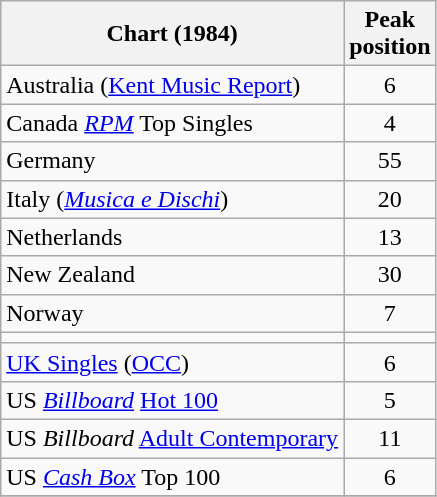<table class="wikitable plainrowheaders sortable">
<tr>
<th>Chart (1984)</th>
<th>Peak<br>position</th>
</tr>
<tr>
<td>Australia (<a href='#'>Kent Music Report</a>)</td>
<td style="text-align:center;">6</td>
</tr>
<tr>
<td>Canada <em><a href='#'>RPM</a></em> Top Singles</td>
<td style="text-align:center;">4</td>
</tr>
<tr>
<td>Germany</td>
<td style="text-align:center;">55</td>
</tr>
<tr>
<td>Italy (<em><a href='#'>Musica e Dischi</a></em>)</td>
<td align="center">20</td>
</tr>
<tr>
<td>Netherlands</td>
<td style="text-align:center;">13</td>
</tr>
<tr>
<td>New Zealand</td>
<td style="text-align:center;">30</td>
</tr>
<tr>
<td>Norway</td>
<td style="text-align:center;">7</td>
</tr>
<tr>
<td></td>
</tr>
<tr>
<td><a href='#'>UK Singles</a> (<a href='#'>OCC</a>)</td>
<td style="text-align:center;">6</td>
</tr>
<tr>
<td>US <em><a href='#'>Billboard</a></em> <a href='#'>Hot 100</a></td>
<td style="text-align:center;">5</td>
</tr>
<tr>
<td>US <em>Billboard</em> <a href='#'>Adult Contemporary</a></td>
<td style="text-align:center;">11</td>
</tr>
<tr>
<td>US <a href='#'><em>Cash Box</em></a> Top 100</td>
<td align="center">6</td>
</tr>
<tr>
</tr>
</table>
